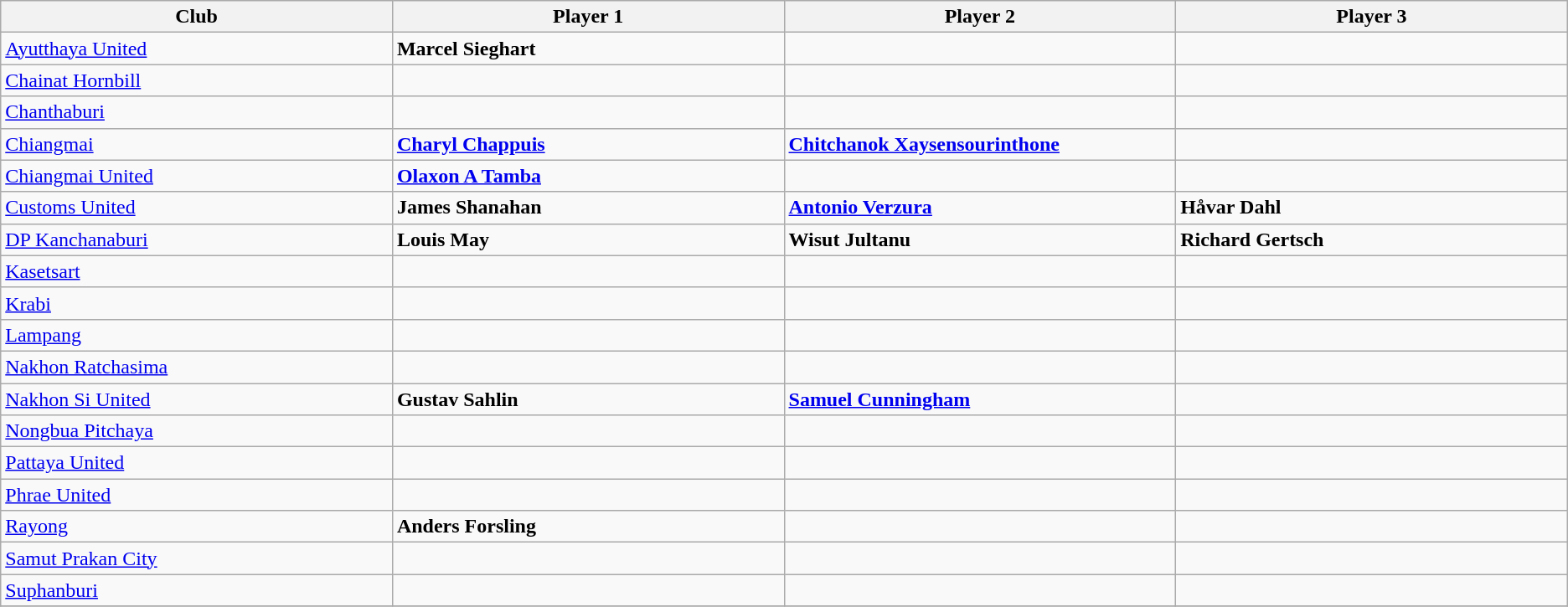<table class="wikitable">
<tr>
<th style="width:12%">Club</th>
<th style="width:12%">Player 1</th>
<th style="width:12%">Player 2</th>
<th style="width:12%">Player 3</th>
</tr>
<tr>
<td><a href='#'>Ayutthaya United</a></td>
<td> <strong>Marcel Sieghart</strong><small></small></td>
<td></td>
<td></td>
</tr>
<tr>
<td><a href='#'>Chainat Hornbill</a></td>
<td></td>
<td></td>
<td></td>
</tr>
<tr>
<td><a href='#'>Chanthaburi</a></td>
<td></td>
<td></td>
<td></td>
</tr>
<tr>
<td><a href='#'>Chiangmai</a></td>
<td> <strong><a href='#'>Charyl Chappuis</a></strong><small></small><br><small></small></td>
<td> <strong><a href='#'>Chitchanok Xaysensourinthone</a></strong><small></small></td>
<td></td>
</tr>
<tr>
<td><a href='#'>Chiangmai United</a></td>
<td> <strong><a href='#'>Olaxon A Tamba</a></strong><small></small></td>
<td></td>
<td></td>
</tr>
<tr>
<td><a href='#'>Customs United</a></td>
<td> <strong>James Shanahan</strong><small></small></td>
<td> <strong><a href='#'>Antonio Verzura</a></strong><small></small></td>
<td> <strong>Håvar Dahl</strong><small></small></td>
</tr>
<tr>
<td><a href='#'>DP Kanchanaburi</a></td>
<td> <strong>Louis May</strong><small></small></td>
<td> <strong>Wisut Jultanu</strong><small></small></td>
<td> <strong>Richard Gertsch</strong><small></small></td>
</tr>
<tr>
<td><a href='#'>Kasetsart</a></td>
<td></td>
<td></td>
<td></td>
</tr>
<tr>
<td><a href='#'>Krabi</a></td>
<td></td>
<td></td>
<td></td>
</tr>
<tr>
<td><a href='#'>Lampang</a></td>
<td></td>
<td></td>
<td></td>
</tr>
<tr>
<td><a href='#'>Nakhon Ratchasima</a></td>
<td></td>
<td></td>
<td></td>
</tr>
<tr>
<td><a href='#'>Nakhon Si United</a></td>
<td> <strong>Gustav Sahlin</strong><small></small></td>
<td> <strong><a href='#'>Samuel Cunningham</a></strong><small></small></td>
<td></td>
</tr>
<tr>
<td><a href='#'>Nongbua Pitchaya</a></td>
<td></td>
<td></td>
<td></td>
</tr>
<tr>
<td><a href='#'>Pattaya United</a></td>
<td></td>
<td></td>
<td></td>
</tr>
<tr>
<td><a href='#'>Phrae United</a></td>
<td></td>
<td></td>
<td></td>
</tr>
<tr>
<td><a href='#'>Rayong</a></td>
<td> <strong>Anders Forsling</strong><small></small></td>
<td></td>
<td></td>
</tr>
<tr>
<td><a href='#'>Samut Prakan City</a></td>
<td></td>
<td></td>
<td></td>
</tr>
<tr>
<td><a href='#'>Suphanburi</a></td>
<td></td>
<td></td>
<td></td>
</tr>
<tr>
</tr>
</table>
